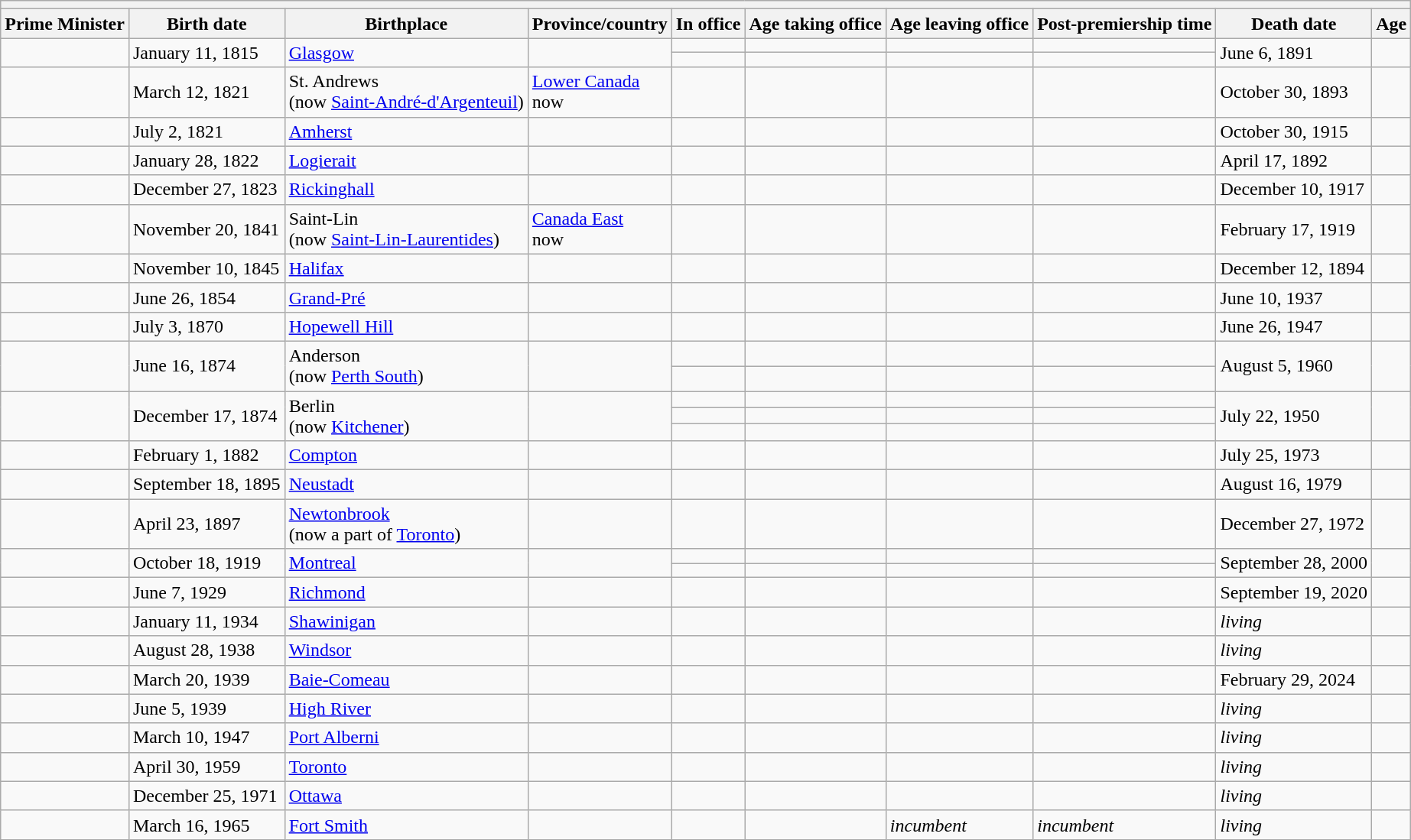<table class="wikitable sortable sticky-header-multi" style=text-align:center" style="margin:1em auto;">
<tr>
<th colspan="10"></th>
</tr>
<tr>
<th>Prime Minister</th>
<th>Birth date</th>
<th>Birthplace</th>
<th>Province/country</th>
<th>In office</th>
<th>Age taking office</th>
<th>Age leaving office</th>
<th>Post-premiership time</th>
<th>Death date</th>
<th>Age</th>
</tr>
<tr>
<td rowspan="2"></td>
<td rowspan="2">January 11, 1815</td>
<td rowspan="2"><a href='#'>Glasgow</a></td>
<td rowspan="2"></td>
<td></td>
<td></td>
<td></td>
<td></td>
<td rowspan="2">June 6, 1891</td>
<td rowspan="2"></td>
</tr>
<tr>
<td></td>
<td></td>
<td></td>
<td></td>
</tr>
<tr>
<td></td>
<td>March 12, 1821</td>
<td>St. Andrews<br>(now <a href='#'>Saint-André-d'Argenteuil</a>)</td>
<td><a href='#'>Lower Canada</a><br>now </td>
<td></td>
<td></td>
<td></td>
<td></td>
<td>October 30, 1893</td>
<td></td>
</tr>
<tr>
<td></td>
<td>July 2, 1821</td>
<td><a href='#'>Amherst</a></td>
<td></td>
<td></td>
<td></td>
<td></td>
<td></td>
<td>October 30, 1915</td>
<td></td>
</tr>
<tr>
<td></td>
<td>January 28, 1822</td>
<td><a href='#'>Logierait</a></td>
<td></td>
<td></td>
<td></td>
<td></td>
<td></td>
<td>April 17, 1892</td>
<td></td>
</tr>
<tr>
<td></td>
<td>December 27, 1823</td>
<td><a href='#'>Rickinghall</a></td>
<td></td>
<td></td>
<td></td>
<td></td>
<td></td>
<td>December 10, 1917</td>
<td></td>
</tr>
<tr>
<td></td>
<td>November 20, 1841</td>
<td>Saint-Lin<br>(now <a href='#'>Saint-Lin-Laurentides</a>)</td>
<td><a href='#'>Canada East</a><br> now </td>
<td></td>
<td></td>
<td></td>
<td></td>
<td>February 17, 1919</td>
<td></td>
</tr>
<tr>
<td></td>
<td>November 10, 1845</td>
<td><a href='#'>Halifax</a></td>
<td></td>
<td></td>
<td></td>
<td></td>
<td></td>
<td>December 12, 1894</td>
<td></td>
</tr>
<tr>
<td></td>
<td>June 26, 1854</td>
<td><a href='#'>Grand-Pré</a></td>
<td></td>
<td></td>
<td></td>
<td></td>
<td></td>
<td>June 10, 1937</td>
<td></td>
</tr>
<tr>
<td></td>
<td>July 3, 1870</td>
<td><a href='#'>Hopewell Hill</a></td>
<td></td>
<td></td>
<td></td>
<td></td>
<td></td>
<td>June 26, 1947</td>
<td></td>
</tr>
<tr>
<td rowspan="2"></td>
<td rowspan="2">June 16, 1874</td>
<td rowspan="2">Anderson<br>(now <a href='#'>Perth South</a>)</td>
<td rowspan="2"></td>
<td></td>
<td></td>
<td></td>
<td></td>
<td rowspan="2">August 5, 1960</td>
<td rowspan="2"></td>
</tr>
<tr>
<td></td>
<td></td>
<td></td>
<td></td>
</tr>
<tr>
<td rowspan="3"></td>
<td rowspan="3">December 17, 1874</td>
<td rowspan="3">Berlin<br>(now <a href='#'>Kitchener</a>)</td>
<td rowspan="3"></td>
<td></td>
<td></td>
<td></td>
<td></td>
<td rowspan="3">July 22, 1950</td>
<td rowspan="3"></td>
</tr>
<tr>
<td></td>
<td></td>
<td></td>
<td></td>
</tr>
<tr>
<td></td>
<td></td>
<td></td>
<td></td>
</tr>
<tr>
<td></td>
<td>February 1, 1882</td>
<td><a href='#'>Compton</a></td>
<td></td>
<td></td>
<td></td>
<td></td>
<td></td>
<td>July 25, 1973</td>
<td></td>
</tr>
<tr>
<td></td>
<td>September 18, 1895</td>
<td><a href='#'>Neustadt</a></td>
<td></td>
<td></td>
<td></td>
<td></td>
<td></td>
<td>August 16, 1979</td>
<td></td>
</tr>
<tr>
<td></td>
<td>April 23, 1897</td>
<td><a href='#'>Newtonbrook</a><br>(now a part of <a href='#'>Toronto</a>)</td>
<td></td>
<td></td>
<td></td>
<td></td>
<td></td>
<td>December 27, 1972</td>
<td></td>
</tr>
<tr>
<td rowspan="2"></td>
<td rowspan="2">October 18, 1919</td>
<td rowspan="2"><a href='#'>Montreal</a></td>
<td rowspan="2"></td>
<td></td>
<td></td>
<td></td>
<td></td>
<td rowspan="2">September 28, 2000</td>
<td rowspan="2"></td>
</tr>
<tr>
<td></td>
<td></td>
<td></td>
<td></td>
</tr>
<tr>
<td></td>
<td>June 7, 1929</td>
<td><a href='#'>Richmond</a></td>
<td></td>
<td></td>
<td></td>
<td></td>
<td></td>
<td>September 19, 2020</td>
<td></td>
</tr>
<tr>
<td></td>
<td>January 11, 1934</td>
<td><a href='#'>Shawinigan</a></td>
<td></td>
<td></td>
<td></td>
<td></td>
<td><em></em></td>
<td><em>living</em></td>
<td><em></em></td>
</tr>
<tr>
<td></td>
<td>August 28, 1938</td>
<td><a href='#'>Windsor</a></td>
<td></td>
<td></td>
<td></td>
<td></td>
<td><em></em></td>
<td><em>living</em></td>
<td><em></em></td>
</tr>
<tr>
<td></td>
<td>March 20, 1939</td>
<td><a href='#'>Baie-Comeau</a></td>
<td></td>
<td></td>
<td></td>
<td></td>
<td></td>
<td>February 29, 2024</td>
<td></td>
</tr>
<tr>
<td></td>
<td>June 5, 1939</td>
<td><a href='#'>High River</a></td>
<td></td>
<td></td>
<td></td>
<td></td>
<td><em></em></td>
<td><em>living</em></td>
<td><em></em></td>
</tr>
<tr>
<td></td>
<td>March 10, 1947</td>
<td><a href='#'>Port Alberni</a></td>
<td></td>
<td></td>
<td></td>
<td></td>
<td><em></em></td>
<td><em>living</em></td>
<td><em></em></td>
</tr>
<tr>
<td></td>
<td>April 30, 1959</td>
<td><a href='#'>Toronto</a></td>
<td></td>
<td></td>
<td></td>
<td></td>
<td><em></em></td>
<td><em>living</em></td>
<td><em></em></td>
</tr>
<tr>
<td></td>
<td>December 25, 1971</td>
<td><a href='#'>Ottawa</a></td>
<td></td>
<td></td>
<td></td>
<td></td>
<td><em></em></td>
<td><em>living</em></td>
<td><em></em></td>
</tr>
<tr>
<td></td>
<td>March 16, 1965</td>
<td><a href='#'>Fort Smith</a></td>
<td></td>
<td></td>
<td></td>
<td><em>incumbent</em></td>
<td><em>incumbent</em></td>
<td><em>living </em></td>
<td><em></em></td>
</tr>
</table>
